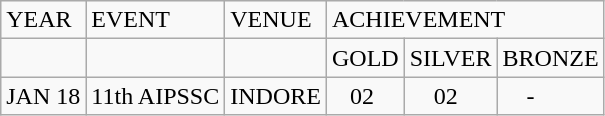<table class="wikitable">
<tr>
<td>YEAR</td>
<td>EVENT</td>
<td>VENUE</td>
<td colspan="3">ACHIEVEMENT</td>
</tr>
<tr>
<td></td>
<td></td>
<td></td>
<td>GOLD</td>
<td>SILVER</td>
<td>BRONZE</td>
</tr>
<tr>
<td>JAN 18</td>
<td>11th AIPSSC</td>
<td>INDORE</td>
<td>   02</td>
<td>    02</td>
<td>    -</td>
</tr>
</table>
